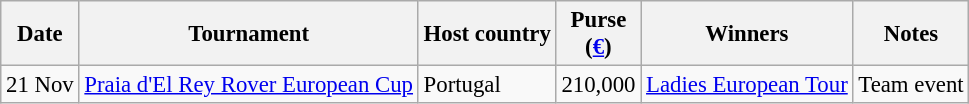<table class="wikitable" style="font-size:95%">
<tr>
<th>Date</th>
<th>Tournament</th>
<th>Host country</th>
<th>Purse<br>(<a href='#'>€</a>)</th>
<th>Winners</th>
<th>Notes</th>
</tr>
<tr>
<td>21 Nov</td>
<td><a href='#'>Praia d'El Rey Rover European Cup</a></td>
<td>Portugal</td>
<td align=right>210,000</td>
<td><a href='#'>Ladies European Tour</a></td>
<td>Team event</td>
</tr>
</table>
